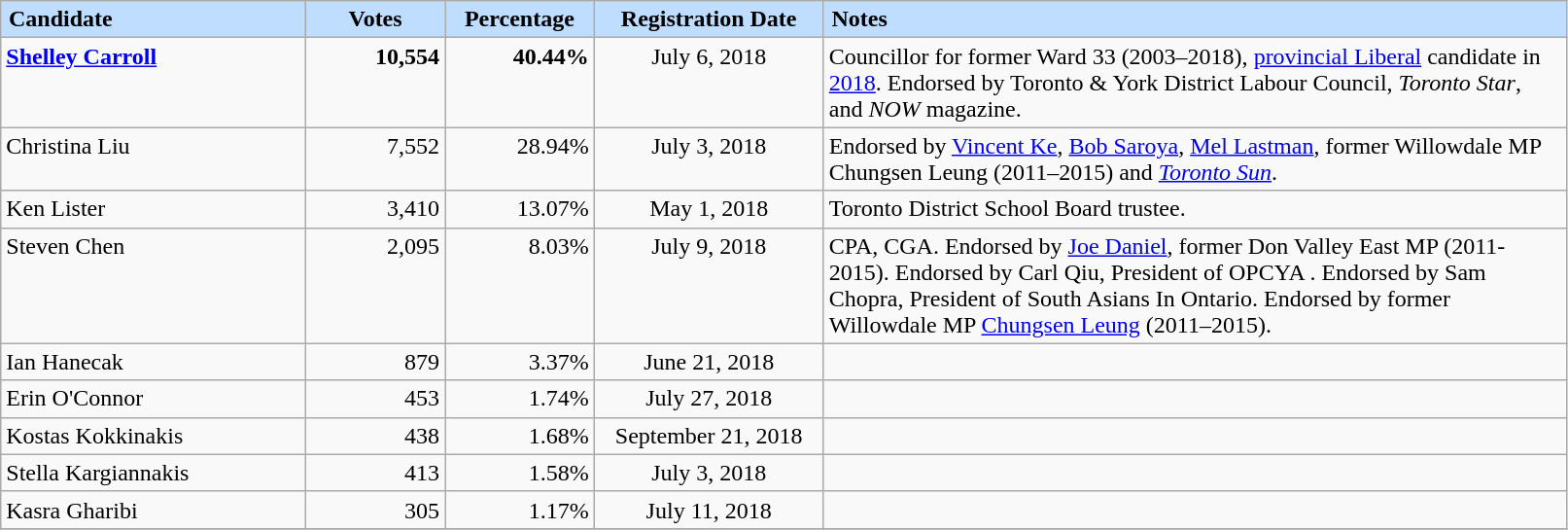<table class="sortable wikitable">
<tr>
<th scope="col" style="background-color:#bfdeff;width:200px;text-align:left;padding-left:5px;">Candidate</th>
<th scope="col" style="background-color:#bfdeff;width:88px;">Votes</th>
<th scope="col" style="background-color:#bfdeff;width:95px;">Percentage</th>
<th scope="col" style="background-color:#bfdeff;width:150px;">Registration Date</th>
<th scope="col" style="background-color:#bfdeff;width:500px;text-align:left;padding-left:5px;">Notes</th>
</tr>
<tr>
<td valign="top"><strong><a href='#'>Shelley Carroll</a></strong></td>
<td valign="top" align="right"><strong>10,554</strong></td>
<td valign="top" align="right"><strong>40.44%</strong></td>
<td valign="top" align="center">July 6, 2018</td>
<td>Councillor for former Ward 33 (2003–2018), <a href='#'>provincial Liberal</a> candidate in <a href='#'>2018</a>. Endorsed by Toronto & York District Labour Council,  <em>Toronto Star</em>, and <em>NOW</em> magazine.</td>
</tr>
<tr>
<td valign="top">Christina Liu</td>
<td valign="top" align="right">7,552</td>
<td valign="top" align="right">28.94%</td>
<td valign="top" align="center">July 3, 2018</td>
<td>Endorsed by <a href='#'>Vincent Ke</a>, <a href='#'>Bob Saroya</a>, <a href='#'>Mel Lastman</a>, former Willowdale MP Chungsen Leung (2011–2015) and <em><a href='#'>Toronto Sun</a></em>.</td>
</tr>
<tr>
<td valign="top">Ken Lister</td>
<td valign="top" align="right">3,410</td>
<td valign="top" align="right">13.07%</td>
<td valign="top" align="center">May 1, 2018</td>
<td>Toronto District School Board trustee.</td>
</tr>
<tr>
<td valign="top">Steven Chen</td>
<td valign="top" align="right">2,095</td>
<td valign="top" align="right">8.03%</td>
<td valign="top" align="center">July 9, 2018</td>
<td>CPA, CGA. Endorsed by <a href='#'>Joe Daniel</a>, former Don Valley East MP (2011-2015). Endorsed by Carl Qiu, President of OPCYA . Endorsed by Sam Chopra, President of South Asians In Ontario. Endorsed by former Willowdale MP <a href='#'>Chungsen Leung</a> (2011–2015).</td>
</tr>
<tr>
<td valign="top">Ian Hanecak</td>
<td valign="top" align="right">879</td>
<td valign="top" align="right">3.37%</td>
<td valign="top" align="center">June 21, 2018</td>
<td></td>
</tr>
<tr>
<td valign="top">Erin O'Connor</td>
<td valign="top" align="right">453</td>
<td valign="top" align="right">1.74%</td>
<td valign="top" align="center">July 27, 2018</td>
<td></td>
</tr>
<tr>
<td valign="top">Kostas Kokkinakis</td>
<td valign="top" align="right">438</td>
<td valign="top" align="right">1.68%</td>
<td valign="top" align="center">September 21, 2018</td>
<td></td>
</tr>
<tr>
<td valign="top">Stella Kargiannakis</td>
<td valign="top" align="right">413</td>
<td valign="top" align="right">1.58%</td>
<td valign="top" align="center">July 3, 2018</td>
<td></td>
</tr>
<tr>
<td valign="top">Kasra Gharibi</td>
<td valign="top" align="right">305</td>
<td valign="top" align="right">1.17%</td>
<td valign="top" align="center">July 11, 2018</td>
<td></td>
</tr>
<tr>
</tr>
</table>
